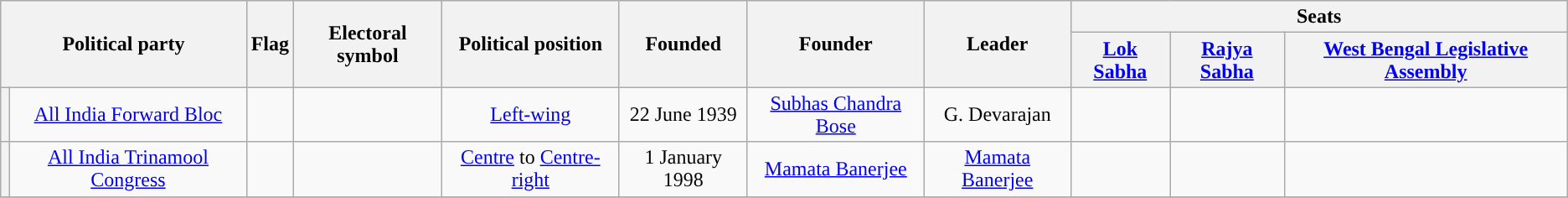<table class="wikitable sortable" style="text-align:center;">
<tr>
<th colspan=2 rowspan=2>Political party</th>
<th rowspan=2>Flag</th>
<th rowspan=2>Electoral symbol</th>
<th rowspan=2>Political position</th>
<th rowspan=2>Founded</th>
<th rowspan=2>Founder</th>
<th rowspan=2>Leader</th>
<th colspan=4>Seats</th>
</tr>
<tr>
<th><a href='#'>Lok Sabha</a></th>
<th><a href='#'>Rajya Sabha</a></th>
<th><a href='#'>West Bengal Legislative Assembly</a></th>
</tr>
<tr>
<th style="background-color:"></th>
<td><a href='#'>All India Forward Bloc</a></td>
<td></td>
<td></td>
<td><a href='#'>Left-wing</a></td>
<td>22 June 1939</td>
<td><a href='#'>Subhas Chandra Bose</a></td>
<td>G. Devarajan</td>
<td></td>
<td></td>
<td></td>
</tr>
<tr>
<th style="background-color:"></th>
<td><a href='#'>All India Trinamool Congress</a></td>
<td></td>
<td></td>
<td><a href='#'>Centre</a> to <a href='#'>Centre-right</a></td>
<td>1 January 1998</td>
<td><a href='#'>Mamata Banerjee</a></td>
<td><a href='#'>Mamata Banerjee</a></td>
<td></td>
<td></td>
<td></td>
</tr>
<tr>
</tr>
</table>
